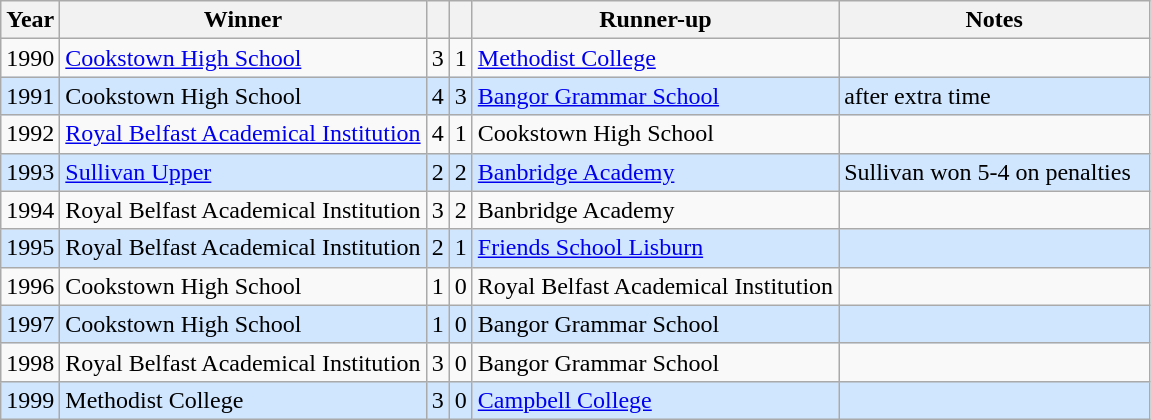<table class="wikitable">
<tr>
<th>Year</th>
<th>Winner</th>
<th></th>
<th></th>
<th>Runner-up</th>
<th width="200">Notes</th>
</tr>
<tr>
<td align="center">1990</td>
<td><a href='#'>Cookstown High School</a></td>
<td align="center">3</td>
<td align="center">1</td>
<td><a href='#'>Methodist College</a></td>
<td></td>
</tr>
<tr style="background: #D0E6FF;">
<td align="center">1991</td>
<td>Cookstown High School</td>
<td align="center">4</td>
<td align="center">3</td>
<td><a href='#'>Bangor Grammar School</a></td>
<td>after extra time</td>
</tr>
<tr>
<td align="center">1992</td>
<td><a href='#'>Royal Belfast Academical Institution</a></td>
<td align="center">4</td>
<td align="center">1</td>
<td>Cookstown High School</td>
<td></td>
</tr>
<tr style="background: #D0E6FF;">
<td align="center">1993</td>
<td><a href='#'>Sullivan Upper</a></td>
<td align="center">2</td>
<td align="center">2</td>
<td><a href='#'>Banbridge Academy</a></td>
<td>Sullivan won 5-4 on penalties</td>
</tr>
<tr>
<td align="center">1994</td>
<td>Royal Belfast Academical Institution</td>
<td align="center">3</td>
<td align="center">2</td>
<td>Banbridge Academy</td>
<td></td>
</tr>
<tr style="background: #D0E6FF;">
<td align="center">1995</td>
<td>Royal Belfast Academical Institution</td>
<td align="center">2</td>
<td align="center">1</td>
<td><a href='#'>Friends School Lisburn</a></td>
<td></td>
</tr>
<tr>
<td align="center">1996</td>
<td>Cookstown High School</td>
<td align="center">1</td>
<td align="center">0</td>
<td>Royal Belfast Academical Institution</td>
<td></td>
</tr>
<tr style="background: #D0E6FF;">
<td align="center">1997</td>
<td>Cookstown High School</td>
<td align="center">1</td>
<td align="center">0</td>
<td>Bangor Grammar School</td>
<td></td>
</tr>
<tr>
<td align="center">1998</td>
<td>Royal Belfast Academical Institution</td>
<td align="center">3</td>
<td align="center">0</td>
<td>Bangor Grammar School</td>
<td></td>
</tr>
<tr style="background: #D0E6FF;">
<td align="center">1999</td>
<td>Methodist College</td>
<td align="center">3</td>
<td align="center">0</td>
<td><a href='#'>Campbell College</a></td>
<td></td>
</tr>
</table>
